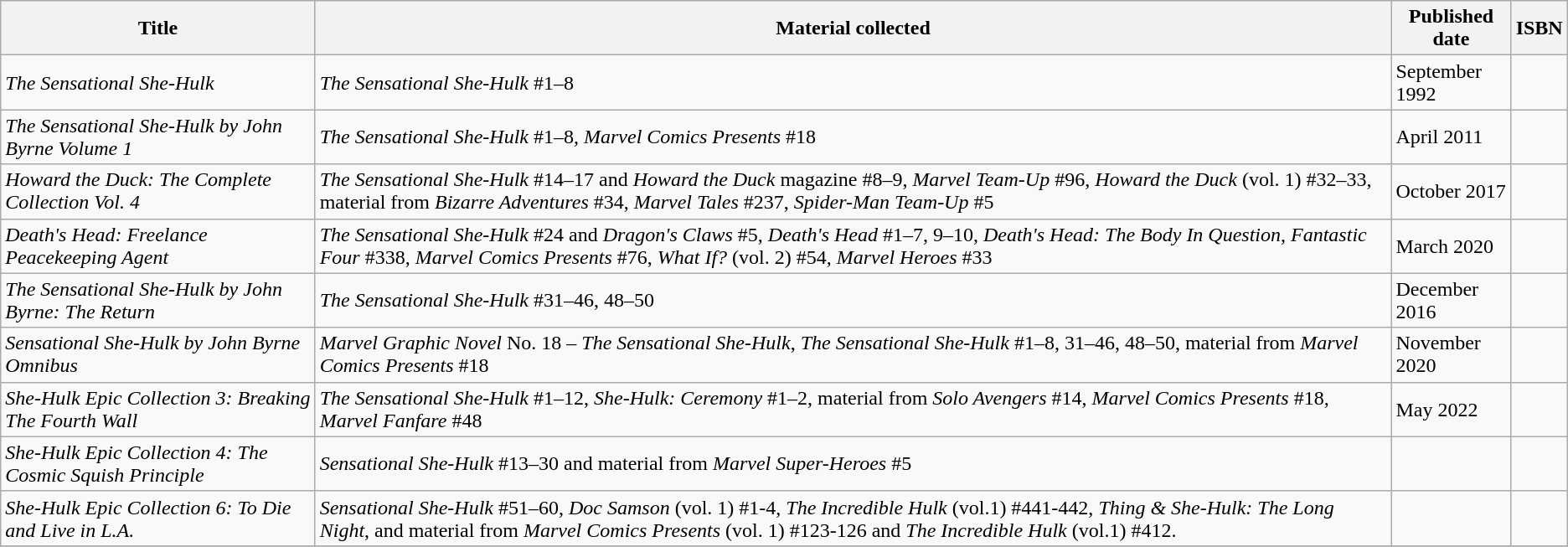<table class="wikitable">
<tr>
<th>Title</th>
<th>Material collected</th>
<th>Published date</th>
<th>ISBN</th>
</tr>
<tr>
<td><em>The Sensational She-Hulk</em></td>
<td><em>The Sensational She-Hulk</em> #1–8</td>
<td>September 1992</td>
<td></td>
</tr>
<tr>
<td><em>The Sensational She-Hulk by John Byrne Volume 1</em></td>
<td><em>The Sensational She-Hulk</em> #1–8, <em>Marvel Comics Presents</em> #18</td>
<td>April 2011</td>
<td></td>
</tr>
<tr>
<td><em>Howard the Duck: The Complete Collection Vol. 4</em></td>
<td><em>The Sensational She-Hulk</em> #14–17 and <em>Howard the Duck</em> magazine #8–9, <em>Marvel Team-Up</em> #96, <em>Howard the Duck</em> (vol. 1) #32–33, material from <em>Bizarre Adventures</em> #34, <em>Marvel Tales</em> #237, <em>Spider-Man Team-Up</em> #5</td>
<td>October 2017</td>
<td></td>
</tr>
<tr>
<td><em>Death's Head: Freelance Peacekeeping Agent</em></td>
<td><em>The Sensational She-Hulk</em> #24 and <em>Dragon's Claws</em> #5, <em>Death's Head</em> #1–7, 9–10, <em>Death's Head: The Body In Question</em>, <em>Fantastic Four</em> #338, <em>Marvel Comics Presents</em> #76, <em>What If?</em> (vol. 2) #54, <em>Marvel Heroes</em> #33</td>
<td>March 2020</td>
<td></td>
</tr>
<tr>
<td><em>The Sensational She-Hulk by John Byrne: The Return</em></td>
<td><em>The Sensational She-Hulk</em> #31–46, 48–50</td>
<td>December 2016</td>
<td></td>
</tr>
<tr>
<td><em>Sensational She-Hulk by John Byrne Omnibus</em></td>
<td><em>Marvel Graphic Novel</em> No. 18 – <em>The Sensational She-Hulk</em>, <em>The Sensational She-Hulk</em> #1–8, 31–46, 48–50, material from <em>Marvel Comics Presents</em> #18</td>
<td>November 2020</td>
<td></td>
</tr>
<tr>
<td><em>She-Hulk Epic Collection 3: Breaking The Fourth Wall</em></td>
<td><em>The Sensational She-Hulk</em> #1–12, <em>She-Hulk: Ceremony</em> #1–2, material from <em>Solo Avengers</em> #14, <em>Marvel Comics Presents</em> #18, <em>Marvel Fanfare</em> #48</td>
<td>May 2022</td>
<td></td>
</tr>
<tr>
<td><em>She-Hulk Epic Collection 4: The Cosmic Squish Principle</em></td>
<td><em>Sensational She-Hulk</em> #13–30 and material from <em>Marvel Super-Heroes</em> #5</td>
<td></td>
<td></td>
</tr>
<tr>
<td><em>She-Hulk Epic Collection 6: To Die and Live in L.A.</em></td>
<td><em>Sensational She-Hulk</em> #51–60, <em>Doc Samson</em> (vol. 1) #1-4, <em>The Incredible Hulk</em> (vol.1) #441-442, <em>Thing & She-Hulk: The Long Night</em>, and material from <em>Marvel Comics Presents</em> (vol. 1) #123-126 and <em>The Incredible Hulk</em> (vol.1) #412.</td>
<td></td>
<td></td>
</tr>
<tr>
</tr>
</table>
